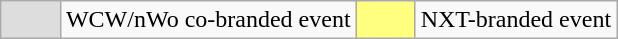<table class="wikitable" style="margin: 0 auto">
<tr>
<td style="background:#ddd; width:2em"></td>
<td>WCW/nWo co-branded event</td>
<td style="background: #FFFF80; width: 2em"></td>
<td NXT (WWE brand)>NXT-branded event</td>
</tr>
</table>
